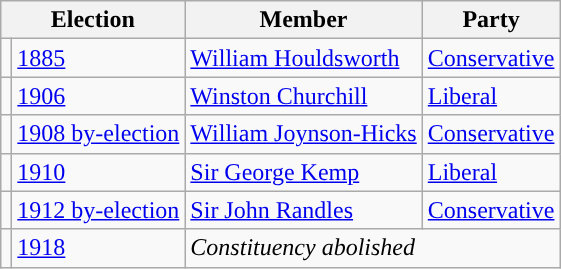<table class="wikitable">
<tr>
<th colspan="2">Election</th>
<th>Member </th>
<th>Party</th>
</tr>
<tr>
<td style="color:inherit;background-color: "></td>
<td><a href='#'>1885</a></td>
<td><a href='#'>William Houldsworth</a></td>
<td><a href='#'>Conservative</a></td>
</tr>
<tr>
<td style="color:inherit;background-color: "></td>
<td><a href='#'>1906</a></td>
<td><a href='#'>Winston Churchill</a></td>
<td><a href='#'>Liberal</a></td>
</tr>
<tr>
<td style="color:inherit;background-color: "></td>
<td><a href='#'>1908 by-election</a></td>
<td><a href='#'>William Joynson-Hicks</a></td>
<td><a href='#'>Conservative</a></td>
</tr>
<tr>
<td style="color:inherit;background-color: "></td>
<td><a href='#'>1910</a></td>
<td><a href='#'>Sir George Kemp</a></td>
<td><a href='#'>Liberal</a></td>
</tr>
<tr>
<td style="color:inherit;background-color: "></td>
<td><a href='#'>1912 by-election</a></td>
<td><a href='#'>Sir John Randles</a></td>
<td><a href='#'>Conservative</a></td>
</tr>
<tr>
<td></td>
<td><a href='#'>1918</a></td>
<td colspan="2"><em>Constituency abolished</em></td>
</tr>
</table>
